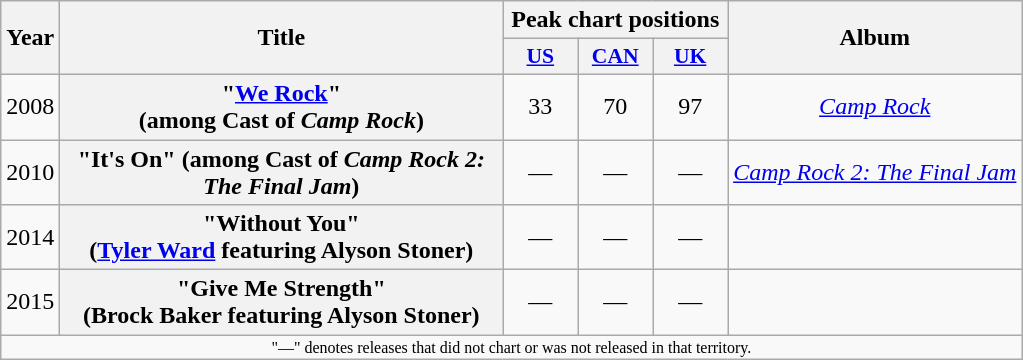<table class="wikitable plainrowheaders" style="text-align:center;">
<tr>
<th scope="col" rowspan="2">Year</th>
<th scope="col" rowspan="2" style="width:18em;">Title</th>
<th scope="col" colspan="3">Peak chart positions</th>
<th scope="col" rowspan="2">Album</th>
</tr>
<tr>
<th scope="col" style="width:3em;font-size:90%;"><a href='#'>US</a><br></th>
<th scope="col" style="width:3em;font-size:90%;"><a href='#'>CAN</a><br></th>
<th scope="col" style="width:3em;font-size:90%;"><a href='#'>UK</a><br></th>
</tr>
<tr>
<td>2008</td>
<th scope="row">"<a href='#'>We Rock</a>"<br><span>(among Cast of <em>Camp Rock</em>)</span></th>
<td>33</td>
<td>70</td>
<td>97</td>
<td><em><a href='#'>Camp Rock</a></em></td>
</tr>
<tr>
<td>2010</td>
<th scope="row">"It's On" <span>(among Cast of <em>Camp Rock 2: The Final Jam</em>)</span></th>
<td>—</td>
<td>—</td>
<td>—</td>
<td><em><a href='#'>Camp Rock 2: The Final Jam</a></em></td>
</tr>
<tr>
<td>2014</td>
<th scope="row">"Without You"<br><span>(<a href='#'>Tyler Ward</a> featuring Alyson Stoner)</span></th>
<td>—</td>
<td>—</td>
<td>—</td>
<td></td>
</tr>
<tr>
<td>2015</td>
<th scope="row">"Give Me Strength"<br><span>(Brock Baker featuring Alyson Stoner)</span></th>
<td>—</td>
<td>—</td>
<td>—</td>
<td></td>
</tr>
<tr>
<td colspan="15" style="text-align:center; font-size:8pt;">"—" denotes releases that did not chart or was not released in that territory.</td>
</tr>
</table>
